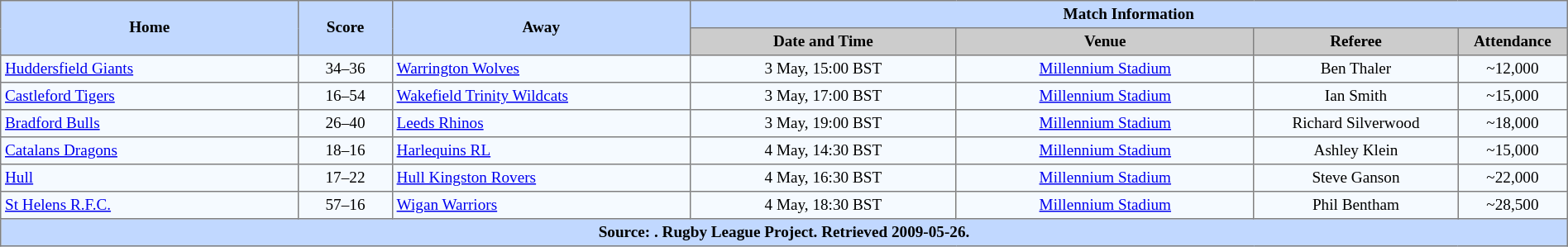<table border="1" cellpadding="3" cellspacing="0" style="border-collapse:collapse; font-size:80%; text-align:center; width:100%;">
<tr style="background:#c1d8ff;">
<th rowspan="2" style="width:19%;">Home</th>
<th rowspan="2" style="width:6%;">Score</th>
<th rowspan="2" style="width:19%;">Away</th>
<th colspan=6>Match Information</th>
</tr>
<tr style="background:#ccc;">
<th width=17%>Date and Time</th>
<th width=19%>Venue</th>
<th width=13%>Referee</th>
<th width=7%>Attendance</th>
</tr>
<tr style="background:#f5faff;">
<td align=left> <a href='#'>Huddersfield Giants</a></td>
<td>34–36</td>
<td align=left> <a href='#'>Warrington Wolves</a></td>
<td>3 May, 15:00 BST</td>
<td><a href='#'>Millennium Stadium</a></td>
<td>Ben Thaler</td>
<td>~12,000</td>
</tr>
<tr style="background:#f5faff;">
<td align=left> <a href='#'>Castleford Tigers</a></td>
<td>16–54</td>
<td align=left> <a href='#'>Wakefield Trinity Wildcats</a></td>
<td>3 May, 17:00 BST</td>
<td><a href='#'>Millennium Stadium</a></td>
<td>Ian Smith</td>
<td>~15,000</td>
</tr>
<tr style="background:#f5faff;">
<td align=left> <a href='#'>Bradford Bulls</a></td>
<td>26–40</td>
<td align=left> <a href='#'>Leeds Rhinos</a></td>
<td>3 May, 19:00 BST</td>
<td><a href='#'>Millennium Stadium</a></td>
<td>Richard Silverwood</td>
<td>~18,000</td>
</tr>
<tr style="background:#f5faff;">
<td align=left> <a href='#'>Catalans Dragons</a></td>
<td>18–16</td>
<td align=left> <a href='#'>Harlequins RL</a></td>
<td>4 May, 14:30 BST</td>
<td><a href='#'>Millennium Stadium</a></td>
<td>Ashley Klein</td>
<td>~15,000</td>
</tr>
<tr style="background:#f5faff;">
<td align=left> <a href='#'>Hull</a></td>
<td>17–22</td>
<td align=left> <a href='#'>Hull Kingston Rovers</a></td>
<td>4 May, 16:30 BST</td>
<td><a href='#'>Millennium Stadium</a></td>
<td>Steve Ganson</td>
<td>~22,000</td>
</tr>
<tr style="background:#f5faff;">
<td align=left> <a href='#'>St Helens R.F.C.</a></td>
<td>57–16</td>
<td align=left> <a href='#'>Wigan Warriors</a></td>
<td>4 May, 18:30 BST</td>
<td><a href='#'>Millennium Stadium</a></td>
<td>Phil Bentham</td>
<td>~28,500</td>
</tr>
<tr style="background:#c1d8ff;">
<th colspan=10>Source: . Rugby League Project. Retrieved 2009-05-26.</th>
</tr>
</table>
